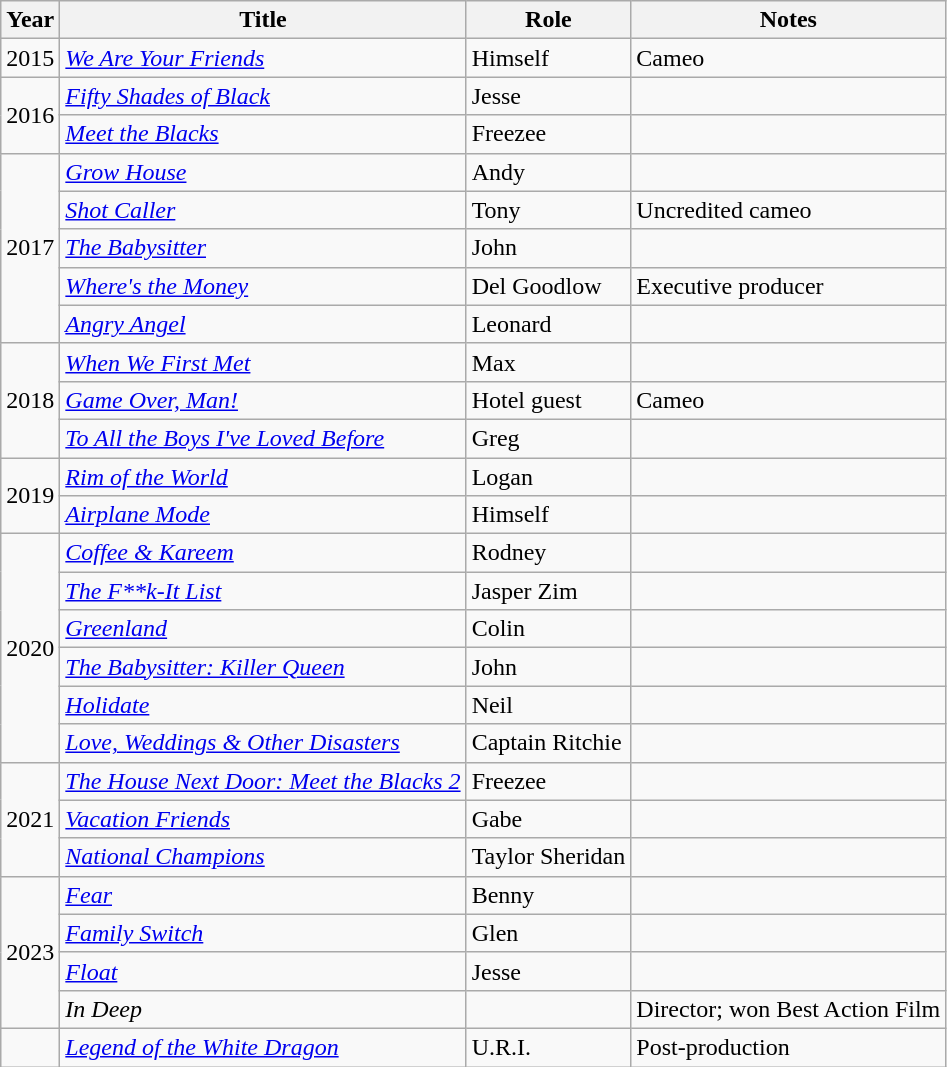<table class="wikitable sortable">
<tr>
<th>Year</th>
<th>Title</th>
<th>Role</th>
<th class="unsortable">Notes</th>
</tr>
<tr>
<td>2015</td>
<td><em><a href='#'>We Are Your Friends</a></em></td>
<td>Himself</td>
<td>Cameo</td>
</tr>
<tr>
<td rowspan="2">2016</td>
<td><em><a href='#'>Fifty Shades of Black</a></em></td>
<td>Jesse</td>
<td></td>
</tr>
<tr>
<td><em><a href='#'>Meet the Blacks</a></em></td>
<td>Freezee</td>
<td></td>
</tr>
<tr>
<td rowspan="5">2017</td>
<td><em><a href='#'>Grow House</a></em></td>
<td>Andy</td>
<td></td>
</tr>
<tr>
<td><em><a href='#'>Shot Caller</a></em></td>
<td>Tony</td>
<td>Uncredited cameo</td>
</tr>
<tr>
<td><em><a href='#'>The Babysitter</a></em></td>
<td>John</td>
<td></td>
</tr>
<tr>
<td><em><a href='#'>Where's the Money</a></em></td>
<td>Del Goodlow</td>
<td>Executive producer</td>
</tr>
<tr>
<td><em><a href='#'>Angry Angel</a></em></td>
<td>Leonard</td>
<td></td>
</tr>
<tr>
<td rowspan="3">2018</td>
<td><em><a href='#'>When We First Met</a></em></td>
<td>Max</td>
<td></td>
</tr>
<tr>
<td><em><a href='#'>Game Over, Man!</a></em></td>
<td>Hotel guest</td>
<td>Cameo</td>
</tr>
<tr>
<td><em><a href='#'>To All the Boys I've Loved Before</a></em></td>
<td>Greg</td>
<td></td>
</tr>
<tr>
<td rowspan="2">2019</td>
<td><em><a href='#'>Rim of the World</a></em></td>
<td>Logan</td>
<td></td>
</tr>
<tr>
<td><em><a href='#'>Airplane Mode</a></em></td>
<td>Himself</td>
<td></td>
</tr>
<tr>
<td rowspan="6">2020</td>
<td><em><a href='#'>Coffee & Kareem</a></em></td>
<td>Rodney</td>
<td></td>
</tr>
<tr>
<td><em><a href='#'>The F**k-It List</a></em></td>
<td>Jasper Zim</td>
<td></td>
</tr>
<tr>
<td><em><a href='#'>Greenland</a></em></td>
<td>Colin</td>
<td></td>
</tr>
<tr>
<td><em><a href='#'>The Babysitter: Killer Queen</a></em></td>
<td>John</td>
<td></td>
</tr>
<tr>
<td><em><a href='#'>Holidate</a></em></td>
<td>Neil</td>
<td></td>
</tr>
<tr>
<td><em><a href='#'>Love, Weddings & Other Disasters</a></em></td>
<td>Captain Ritchie</td>
<td></td>
</tr>
<tr>
<td rowspan="3">2021</td>
<td><em><a href='#'>The House Next Door: Meet the Blacks 2</a></em></td>
<td>Freezee</td>
<td></td>
</tr>
<tr>
<td><em><a href='#'>Vacation Friends</a></em></td>
<td>Gabe</td>
<td></td>
</tr>
<tr>
<td><em><a href='#'>National Champions</a></em></td>
<td>Taylor Sheridan</td>
<td></td>
</tr>
<tr>
<td rowspan="4">2023</td>
<td><em><a href='#'>Fear</a></em></td>
<td>Benny</td>
<td></td>
</tr>
<tr>
<td><em><a href='#'>Family Switch</a></em></td>
<td>Glen</td>
<td></td>
</tr>
<tr>
<td><em><a href='#'>Float</a></em></td>
<td>Jesse</td>
<td></td>
</tr>
<tr>
<td><em>In Deep</em></td>
<td></td>
<td>Director; won Best Action Film</td>
</tr>
<tr>
<td></td>
<td><em><a href='#'>Legend of the White Dragon</a></em></td>
<td>U.R.I.</td>
<td>Post-production</td>
</tr>
</table>
